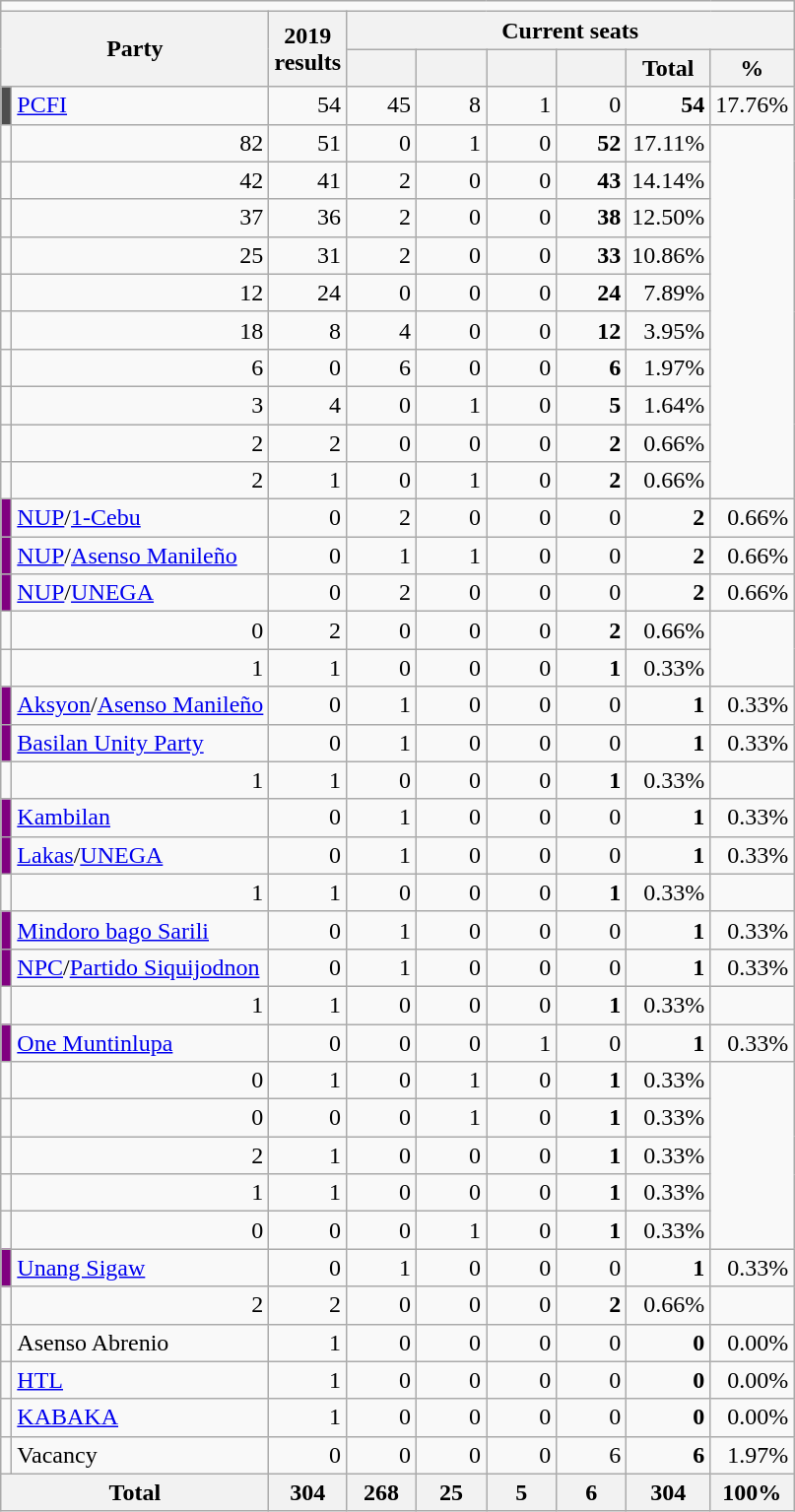<table class=wikitable style="text-align:right">
<tr>
<td colspan="9"></td>
</tr>
<tr>
<th colspan="2" rowspan="2">Party</th>
<th rowspan="2" width=40px>2019 results</th>
<th colspan="6">Current seats</th>
</tr>
<tr>
<th width=40px></th>
<th width=40px></th>
<th width=40px></th>
<th width=40px></th>
<th width=40px>Total</th>
<th width=40px>%</th>
</tr>
<tr>
<td bgcolor="#4d4d4d"></td>
<td align="left"><a href='#'>PCFI</a></td>
<td>54</td>
<td>45</td>
<td>8</td>
<td>1</td>
<td>0</td>
<td><strong>54</strong></td>
<td>17.76%</td>
</tr>
<tr>
<td></td>
<td>82</td>
<td>51</td>
<td>0</td>
<td>1</td>
<td>0</td>
<td><strong>52</strong></td>
<td>17.11%</td>
</tr>
<tr>
<td></td>
<td>42</td>
<td>41</td>
<td>2</td>
<td>0</td>
<td>0</td>
<td><strong>43</strong></td>
<td>14.14%</td>
</tr>
<tr>
<td></td>
<td>37</td>
<td>36</td>
<td>2</td>
<td>0</td>
<td>0</td>
<td><strong>38</strong></td>
<td>12.50%</td>
</tr>
<tr>
<td></td>
<td>25</td>
<td>31</td>
<td>2</td>
<td>0</td>
<td>0</td>
<td><strong>33</strong></td>
<td>10.86%</td>
</tr>
<tr>
<td></td>
<td>12</td>
<td>24</td>
<td>0</td>
<td>0</td>
<td>0</td>
<td><strong>24</strong></td>
<td>7.89%</td>
</tr>
<tr>
<td></td>
<td>18</td>
<td>8</td>
<td>4</td>
<td>0</td>
<td>0</td>
<td><strong>12</strong></td>
<td>3.95%</td>
</tr>
<tr>
<td></td>
<td>6</td>
<td>0</td>
<td>6</td>
<td>0</td>
<td>0</td>
<td><strong>6</strong></td>
<td>1.97%</td>
</tr>
<tr>
<td></td>
<td>3</td>
<td>4</td>
<td>0</td>
<td>1</td>
<td>0</td>
<td><strong>5</strong></td>
<td>1.64%</td>
</tr>
<tr>
<td></td>
<td>2</td>
<td>2</td>
<td>0</td>
<td>0</td>
<td>0</td>
<td><strong>2</strong></td>
<td>0.66%</td>
</tr>
<tr>
<td></td>
<td>2</td>
<td>1</td>
<td>0</td>
<td>1</td>
<td>0</td>
<td><strong>2</strong></td>
<td>0.66%</td>
</tr>
<tr>
<td bgcolor=purple></td>
<td align=left><a href='#'>NUP</a>/<a href='#'>1-Cebu</a></td>
<td>0</td>
<td>2</td>
<td>0</td>
<td>0</td>
<td>0</td>
<td><strong>2</strong></td>
<td>0.66%</td>
</tr>
<tr>
<td bgcolor=purple></td>
<td align=left><a href='#'>NUP</a>/<a href='#'>Asenso Manileño</a></td>
<td>0</td>
<td>1</td>
<td>1</td>
<td>0</td>
<td>0</td>
<td><strong>2</strong></td>
<td>0.66%</td>
</tr>
<tr>
<td bgcolor=purple></td>
<td align=left><a href='#'>NUP</a>/<a href='#'>UNEGA</a></td>
<td>0</td>
<td>2</td>
<td>0</td>
<td>0</td>
<td>0</td>
<td><strong>2</strong></td>
<td>0.66%</td>
</tr>
<tr>
<td></td>
<td>0</td>
<td>2</td>
<td>0</td>
<td>0</td>
<td>0</td>
<td><strong>2</strong></td>
<td>0.66%</td>
</tr>
<tr>
<td></td>
<td>1</td>
<td>1</td>
<td>0</td>
<td>0</td>
<td>0</td>
<td><strong>1</strong></td>
<td>0.33%</td>
</tr>
<tr>
<td bgcolor=purple></td>
<td align=left><a href='#'>Aksyon</a>/<a href='#'>Asenso Manileño</a></td>
<td>0</td>
<td>1</td>
<td>0</td>
<td>0</td>
<td>0</td>
<td><strong>1</strong></td>
<td>0.33%</td>
</tr>
<tr>
<td bgcolor=purple></td>
<td align=left><a href='#'>Basilan Unity Party</a></td>
<td>0</td>
<td>1</td>
<td>0</td>
<td>0</td>
<td>0</td>
<td><strong>1</strong></td>
<td>0.33%</td>
</tr>
<tr>
<td></td>
<td>1</td>
<td>1</td>
<td>0</td>
<td>0</td>
<td>0</td>
<td><strong>1</strong></td>
<td>0.33%</td>
</tr>
<tr>
<td bgcolor=purple></td>
<td align=left><a href='#'>Kambilan</a></td>
<td>0</td>
<td>1</td>
<td>0</td>
<td>0</td>
<td>0</td>
<td><strong>1</strong></td>
<td>0.33%</td>
</tr>
<tr>
<td bgcolor=purple></td>
<td align=left><a href='#'>Lakas</a>/<a href='#'>UNEGA</a></td>
<td>0</td>
<td>1</td>
<td>0</td>
<td>0</td>
<td>0</td>
<td><strong>1</strong></td>
<td>0.33%</td>
</tr>
<tr>
<td></td>
<td>1</td>
<td>1</td>
<td>0</td>
<td>0</td>
<td>0</td>
<td><strong>1</strong></td>
<td>0.33%</td>
</tr>
<tr>
<td bgcolor=purple></td>
<td align=left><a href='#'>Mindoro bago Sarili</a></td>
<td>0</td>
<td>1</td>
<td>0</td>
<td>0</td>
<td>0</td>
<td><strong>1</strong></td>
<td>0.33%</td>
</tr>
<tr>
<td bgcolor=purple></td>
<td align=left><a href='#'>NPC</a>/<a href='#'>Partido Siquijodnon</a></td>
<td>0</td>
<td>1</td>
<td>0</td>
<td>0</td>
<td>0</td>
<td><strong>1</strong></td>
<td>0.33%</td>
</tr>
<tr>
<td></td>
<td>1</td>
<td>1</td>
<td>0</td>
<td>0</td>
<td>0</td>
<td><strong>1</strong></td>
<td>0.33%</td>
</tr>
<tr>
<td bgcolor=purple></td>
<td align=left><a href='#'>One Muntinlupa</a></td>
<td>0</td>
<td>0</td>
<td>0</td>
<td>1</td>
<td>0</td>
<td><strong>1</strong></td>
<td>0.33%</td>
</tr>
<tr>
<td></td>
<td>0</td>
<td>1</td>
<td>0</td>
<td>1</td>
<td>0</td>
<td><strong>1</strong></td>
<td>0.33%</td>
</tr>
<tr>
<td></td>
<td>0</td>
<td>0</td>
<td>0</td>
<td>1</td>
<td>0</td>
<td><strong>1</strong></td>
<td>0.33%</td>
</tr>
<tr>
<td></td>
<td>2</td>
<td>1</td>
<td>0</td>
<td>0</td>
<td>0</td>
<td><strong>1</strong></td>
<td>0.33%</td>
</tr>
<tr>
<td></td>
<td>1</td>
<td>1</td>
<td>0</td>
<td>0</td>
<td>0</td>
<td><strong>1</strong></td>
<td>0.33%</td>
</tr>
<tr>
<td></td>
<td>0</td>
<td>0</td>
<td>0</td>
<td>1</td>
<td>0</td>
<td><strong>1</strong></td>
<td>0.33%</td>
</tr>
<tr>
<td bgcolor=purple></td>
<td align=left><a href='#'>Unang Sigaw</a></td>
<td>0</td>
<td>1</td>
<td>0</td>
<td>0</td>
<td>0</td>
<td><strong>1</strong></td>
<td>0.33%</td>
</tr>
<tr>
<td></td>
<td>2</td>
<td>2</td>
<td>0</td>
<td>0</td>
<td>0</td>
<td><strong>2</strong></td>
<td>0.66%</td>
</tr>
<tr>
<td></td>
<td align="left">Asenso Abrenio</td>
<td>1</td>
<td>0</td>
<td>0</td>
<td>0</td>
<td>0</td>
<td><strong>0</strong></td>
<td>0.00%</td>
</tr>
<tr>
<td></td>
<td align="left"><a href='#'>HTL</a></td>
<td>1</td>
<td>0</td>
<td>0</td>
<td>0</td>
<td>0</td>
<td><strong>0</strong></td>
<td>0.00%</td>
</tr>
<tr>
<td></td>
<td align="left"><a href='#'>KABAKA</a></td>
<td>1</td>
<td>0</td>
<td>0</td>
<td>0</td>
<td>0</td>
<td><strong>0</strong></td>
<td>0.00%</td>
</tr>
<tr>
<td></td>
<td align="left">Vacancy</td>
<td>0</td>
<td>0</td>
<td>0</td>
<td>0</td>
<td>6</td>
<td><strong>6</strong></td>
<td>1.97%</td>
</tr>
<tr>
<th colspan="2">Total</th>
<th>304</th>
<th>268</th>
<th>25</th>
<th>5</th>
<th>6</th>
<th>304</th>
<th>100%</th>
</tr>
</table>
